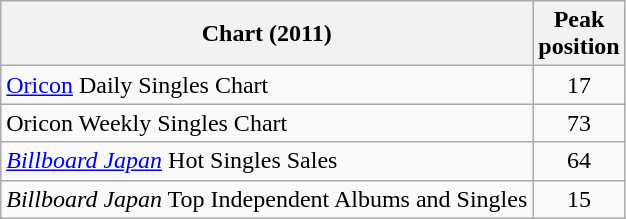<table class="wikitable sortable" border="1">
<tr>
<th>Chart (2011)</th>
<th>Peak<br>position</th>
</tr>
<tr>
<td><a href='#'>Oricon</a> Daily Singles Chart</td>
<td style="text-align:center;">17</td>
</tr>
<tr>
<td>Oricon Weekly Singles Chart</td>
<td align="center">73</td>
</tr>
<tr>
<td><em><a href='#'>Billboard Japan</a></em> Hot Singles Sales</td>
<td align="center">64</td>
</tr>
<tr>
<td><em>Billboard Japan</em> Top Independent Albums and Singles</td>
<td align="center">15</td>
</tr>
</table>
